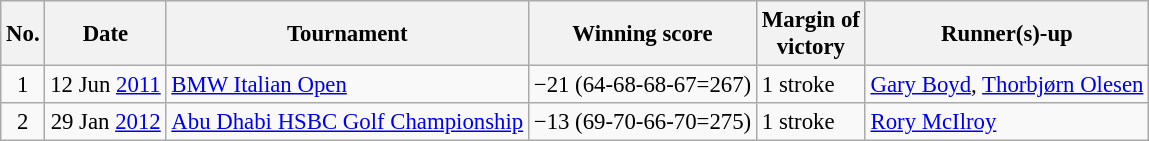<table class="wikitable" style="font-size:95%;">
<tr>
<th>No.</th>
<th>Date</th>
<th>Tournament</th>
<th>Winning score</th>
<th>Margin of<br>victory</th>
<th>Runner(s)-up</th>
</tr>
<tr>
<td align=center>1</td>
<td align=right>12 Jun <a href='#'>2011</a></td>
<td><a href='#'>BMW Italian Open</a></td>
<td>−21 (64-68-68-67=267)</td>
<td>1 stroke</td>
<td> <a href='#'>Gary Boyd</a>,  <a href='#'>Thorbjørn Olesen</a></td>
</tr>
<tr>
<td align=center>2</td>
<td align=right>29 Jan <a href='#'>2012</a></td>
<td><a href='#'>Abu Dhabi HSBC Golf Championship</a></td>
<td>−13 (69-70-66-70=275)</td>
<td>1 stroke</td>
<td> <a href='#'>Rory McIlroy</a></td>
</tr>
</table>
